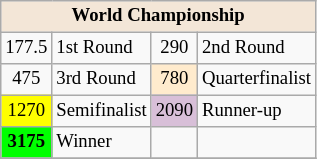<table class="wikitable" style="font-size:78%;">
<tr>
<th colspan=4 style="background:#F3E6D7;">World Championship</th>
</tr>
<tr>
<td align="center">177.5</td>
<td>1st Round</td>
<td align="center">290</td>
<td>2nd Round</td>
</tr>
<tr>
<td align="center">475</td>
<td>3rd Round</td>
<td align="center" style="background:#ffebcd;">780</td>
<td>Quarterfinalist</td>
</tr>
<tr>
<td align="center" style="background:#ffff00;">1270</td>
<td>Semifinalist</td>
<td align="center" style="background:#D8BFD8;">2090</td>
<td>Runner-up</td>
</tr>
<tr>
<td align="center" style="background:#00ff00;font-weight:bold;">3175</td>
<td>Winner</td>
<td></td>
<td></td>
</tr>
<tr>
</tr>
</table>
